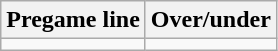<table class="wikitable">
<tr align="center">
<th style=>Pregame line</th>
<th style=>Over/under</th>
</tr>
<tr align="center">
<td></td>
<td></td>
</tr>
</table>
